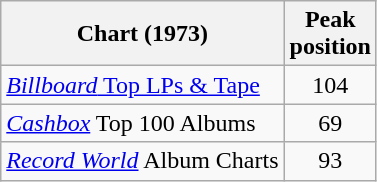<table class="wikitable">
<tr>
<th>Chart (1973)</th>
<th>Peak<br>position</th>
</tr>
<tr>
<td><a href='#'><em>Billboard</em> Top LPs & Tape</a></td>
<td align="center">104</td>
</tr>
<tr>
<td><em><a href='#'>Cashbox</a></em> Top 100 Albums</td>
<td align="center">69</td>
</tr>
<tr>
<td><em><a href='#'>Record World</a></em> Album Charts</td>
<td align="center">93</td>
</tr>
</table>
